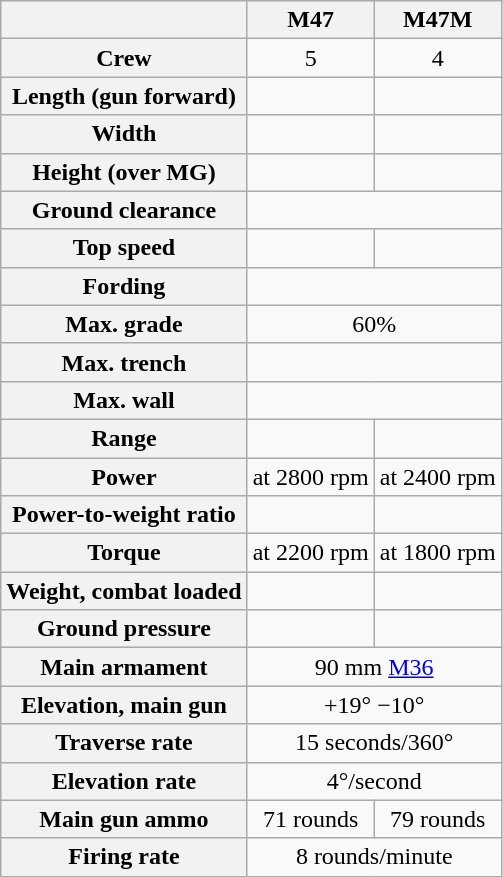<table class="wikitable" style="text-align:center;">
<tr>
<th></th>
<th>M47</th>
<th>M47M</th>
</tr>
<tr>
<th>Crew</th>
<td>5</td>
<td>4</td>
</tr>
<tr>
<th>Length (gun forward)</th>
<td></td>
<td></td>
</tr>
<tr>
<th>Width</th>
<td></td>
<td></td>
</tr>
<tr>
<th>Height (over MG)</th>
<td></td>
<td></td>
</tr>
<tr>
<th>Ground clearance</th>
<td colspan="2"></td>
</tr>
<tr>
<th>Top speed</th>
<td></td>
<td></td>
</tr>
<tr>
<th>Fording</th>
<td colspan="2"></td>
</tr>
<tr>
<th>Max. grade</th>
<td colspan="2">60%</td>
</tr>
<tr>
<th>Max. trench</th>
<td colspan="2"></td>
</tr>
<tr>
<th>Max. wall</th>
<td colspan="2"></td>
</tr>
<tr>
<th>Range</th>
<td></td>
<td></td>
</tr>
<tr>
<th>Power</th>
<td> at 2800 rpm</td>
<td> at 2400 rpm</td>
</tr>
<tr>
<th>Power-to-weight ratio</th>
<td></td>
<td></td>
</tr>
<tr>
<th>Torque</th>
<td> at 2200 rpm</td>
<td> at 1800 rpm</td>
</tr>
<tr>
<th>Weight, combat loaded</th>
<td></td>
<td></td>
</tr>
<tr>
<th>Ground pressure</th>
<td></td>
<td></td>
</tr>
<tr>
<th>Main armament</th>
<td colspan="2">90 mm <a href='#'>M36</a></td>
</tr>
<tr>
<th>Elevation, main gun</th>
<td colspan="2">+19° −10°</td>
</tr>
<tr>
<th>Traverse rate</th>
<td colspan="2">15 seconds/360°</td>
</tr>
<tr>
<th>Elevation rate</th>
<td colspan="2">4°/second</td>
</tr>
<tr>
<th>Main gun ammo</th>
<td>71 rounds</td>
<td>79 rounds</td>
</tr>
<tr>
<th>Firing rate</th>
<td colspan="2">8 rounds/minute</td>
</tr>
</table>
